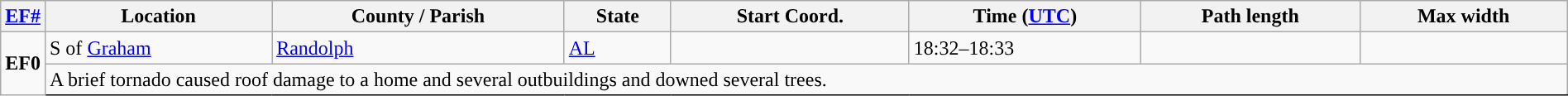<table class="wikitable sortable" style="width:100%;">
<tr>
<th scope="col" width="2%" align="center"><a href='#'>EF#</a></th>
<th scope="col" align="center" class="unsortable">Location</th>
<th scope="col" align="center" class="unsortable">County / Parish</th>
<th scope="col" align="center">State</th>
<th scope="col" align="center" data-sort-type="number">Start Coord.</th>
<th scope="col" align="center" data-sort-type="number">Time (<a href='#'>UTC</a>)</th>
<th scope="col" align="center" data-sort-type="number">Path length</th>
<th scope="col" align="center" data-sort-type="number">Max width</th>
</tr>
<tr>
<td rowspan="2" align="center"><strong>EF0</strong></td>
<td>S of <a href='#'>Graham</a></td>
<td><a href='#'>Randolph</a></td>
<td><a href='#'>AL</a></td>
<td></td>
<td>18:32–18:33</td>
<td></td>
<td></td>
</tr>
<tr class="expand-child">
<td colspan="7" style=" border-bottom: 1px solid black;">A brief tornado caused roof damage to a home and several outbuildings and downed several trees.</td>
</tr>
</table>
